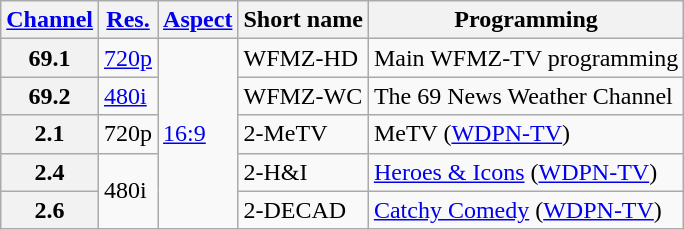<table class="wikitable">
<tr>
<th><a href='#'>Channel</a></th>
<th><a href='#'>Res.</a></th>
<th><a href='#'>Aspect</a></th>
<th>Short name</th>
<th>Programming</th>
</tr>
<tr>
<th scope = "row">69.1</th>
<td><a href='#'>720p</a></td>
<td rowspan=5><a href='#'>16:9</a></td>
<td>WFMZ-HD</td>
<td>Main WFMZ-TV programming</td>
</tr>
<tr>
<th scope = "row">69.2</th>
<td><a href='#'>480i</a></td>
<td>WFMZ-WC</td>
<td>The 69 News Weather Channel</td>
</tr>
<tr>
<th scope = "row">2.1</th>
<td>720p</td>
<td>2-MeTV</td>
<td>MeTV (<a href='#'>WDPN-TV</a>)</td>
</tr>
<tr>
<th scope = "row">2.4</th>
<td rowspan=2>480i</td>
<td>2-H&I</td>
<td><a href='#'>Heroes & Icons</a> (<a href='#'>WDPN-TV</a>)</td>
</tr>
<tr>
<th scope = "row">2.6</th>
<td>2-DECAD</td>
<td><a href='#'>Catchy Comedy</a> (<a href='#'>WDPN-TV</a>)</td>
</tr>
</table>
